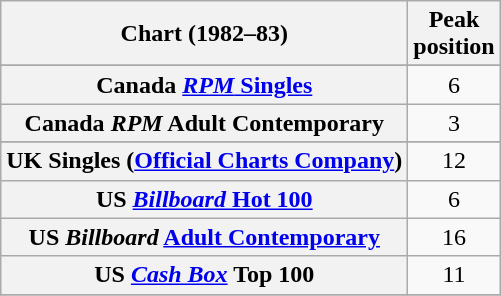<table class="wikitable sortable plainrowheaders">
<tr>
<th>Chart (1982–83)</th>
<th align="center">Peak<br>position</th>
</tr>
<tr>
</tr>
<tr>
</tr>
<tr>
<th scope="row">Canada <a href='#'><em>RPM</em> Singles</a></th>
<td style="text-align:center;">6</td>
</tr>
<tr>
<th scope="row">Canada <em>RPM</em> Adult Contemporary</th>
<td style="text-align:center;">3</td>
</tr>
<tr>
</tr>
<tr>
</tr>
<tr>
</tr>
<tr>
</tr>
<tr>
<th scope="row">UK Singles (<a href='#'>Official Charts Company</a>)</th>
<td style="text-align:center;">12</td>
</tr>
<tr>
<th scope="row">US <a href='#'><em>Billboard</em> Hot 100</a></th>
<td align="center">6</td>
</tr>
<tr>
<th scope="row">US <em>Billboard</em> <a href='#'>Adult Contemporary</a></th>
<td align="center">16</td>
</tr>
<tr>
<th scope="row">US <a href='#'><em>Cash Box</em></a> Top 100</th>
<td align="center">11</td>
</tr>
<tr>
</tr>
</table>
